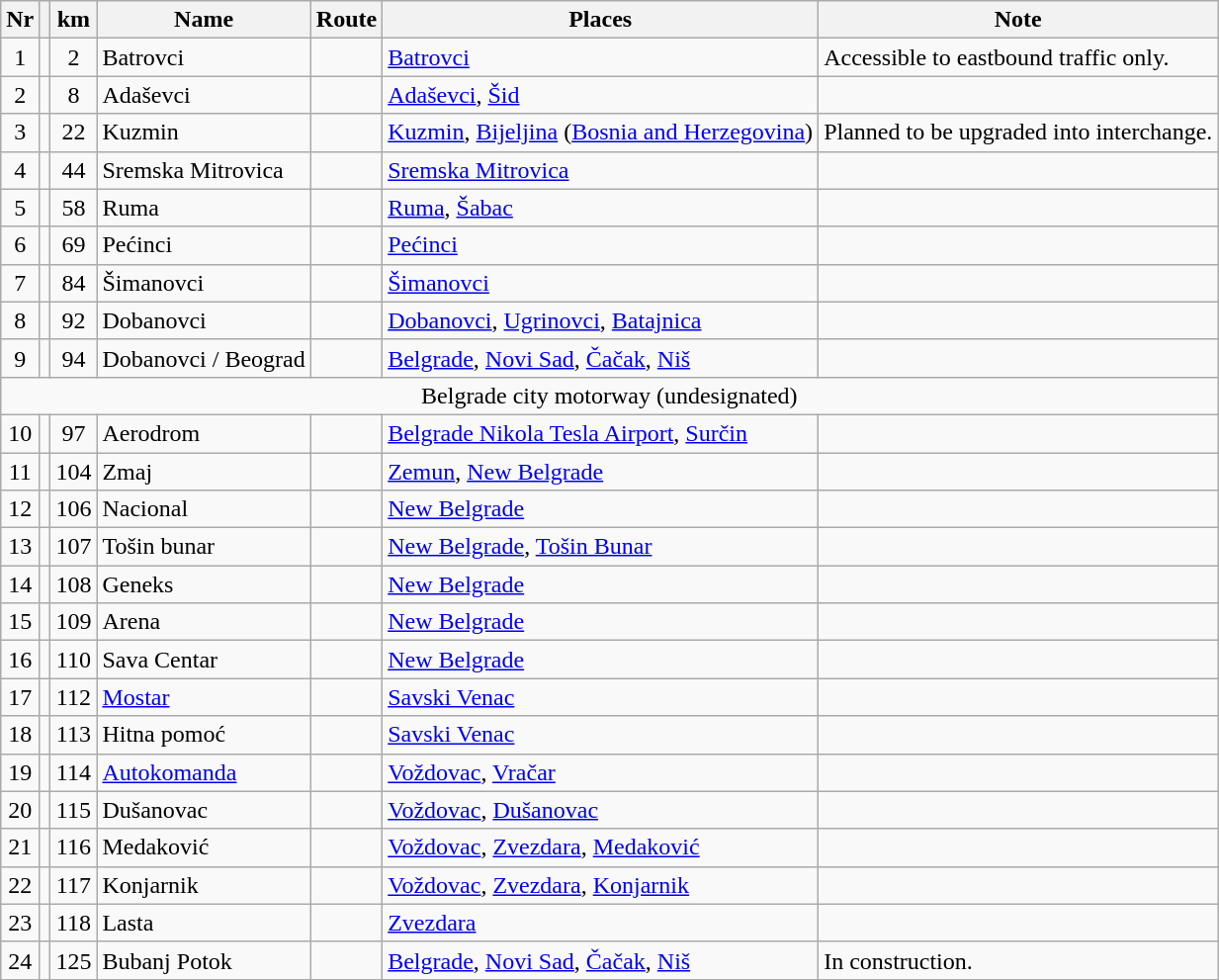<table class="wikitable">
<tr>
<th>Nr</th>
<th></th>
<th>km</th>
<th>Name</th>
<th>Route</th>
<th>Places</th>
<th>Note</th>
</tr>
<tr>
<td align="center">1</td>
<td></td>
<td align="center">2</td>
<td align="left">Batrovci</td>
<td align="center"></td>
<td align="left"><a href='#'>Batrovci</a></td>
<td>Accessible to eastbound traffic only.</td>
</tr>
<tr>
<td align="center">2</td>
<td></td>
<td align="center">8</td>
<td align="left">Adaševci</td>
<td align="center"></td>
<td align="left"><a href='#'>Adaševci</a>, <a href='#'>Šid</a></td>
<td></td>
</tr>
<tr>
<td align="center">3</td>
<td></td>
<td align="center">22</td>
<td align="left">Kuzmin</td>
<td align="center"><br></td>
<td align="left"><a href='#'>Kuzmin</a>, <a href='#'>Bijeljina</a> (<a href='#'>Bosnia and Herzegovina</a>)</td>
<td>Planned to be upgraded into interchange.</td>
</tr>
<tr>
<td align="center">4</td>
<td></td>
<td align="center">44</td>
<td align="left">Sremska Mitrovica</td>
<td align="center"><br></td>
<td align="left"><a href='#'>Sremska Mitrovica</a></td>
<td></td>
</tr>
<tr>
<td align="center">5</td>
<td></td>
<td align="center">58</td>
<td align="left">Ruma</td>
<td align="center"></td>
<td align="left"><a href='#'>Ruma</a>, <a href='#'>Šabac</a></td>
<td></td>
</tr>
<tr>
<td align="center">6</td>
<td></td>
<td align="center">69</td>
<td align="left">Pećinci</td>
<td align="center"></td>
<td align="left"><a href='#'>Pećinci</a></td>
<td></td>
</tr>
<tr>
<td align="center">7</td>
<td></td>
<td align="center">84</td>
<td align="left">Šimanovci</td>
<td align="center"></td>
<td align="left"><a href='#'>Šimanovci</a></td>
<td></td>
</tr>
<tr>
<td align="center">8</td>
<td></td>
<td align="center">92</td>
<td align="left">Dobanovci</td>
<td align="center"></td>
<td align="left"><a href='#'>Dobanovci</a>, <a href='#'>Ugrinovci</a>, <a href='#'>Batajnica</a></td>
<td></td>
</tr>
<tr>
<td align="center">9</td>
<td></td>
<td align="center">94</td>
<td align="left">Dobanovci / Beograd</td>
<td align="center"></td>
<td align="left"><a href='#'>Belgrade</a>, <a href='#'>Novi Sad</a>, <a href='#'>Čačak</a>, <a href='#'>Niš</a></td>
<td></td>
</tr>
<tr>
<td colspan="7" align="center">Belgrade city motorway (undesignated)</td>
</tr>
<tr>
<td align="center">10</td>
<td></td>
<td align="center">97</td>
<td align="left">Aerodrom</td>
<td align="center"></td>
<td align="left"><a href='#'>Belgrade Nikola Tesla Airport</a>, <a href='#'>Surčin</a></td>
<td></td>
</tr>
<tr>
<td align="center">11</td>
<td></td>
<td align="center">104</td>
<td align="left">Zmaj</td>
<td align="center"></td>
<td align="left"><a href='#'>Zemun</a>, <a href='#'>New Belgrade</a></td>
<td></td>
</tr>
<tr>
<td align="center">12</td>
<td></td>
<td align="center">106</td>
<td align="left">Nacional</td>
<td align="center"></td>
<td align="left"><a href='#'>New Belgrade</a></td>
<td></td>
</tr>
<tr>
<td align="center">13</td>
<td></td>
<td align="center">107</td>
<td align="left">Tošin bunar</td>
<td align="center"></td>
<td align="left"><a href='#'>New Belgrade</a>, <a href='#'>Tošin Bunar</a></td>
<td></td>
</tr>
<tr>
<td align="center">14</td>
<td></td>
<td align="center">108</td>
<td align="left">Geneks</td>
<td align="center"></td>
<td align="left"><a href='#'>New Belgrade</a></td>
<td></td>
</tr>
<tr>
<td align="center">15</td>
<td></td>
<td align="center">109</td>
<td align="left">Arena</td>
<td align="center"></td>
<td align="left"><a href='#'>New Belgrade</a></td>
<td></td>
</tr>
<tr>
<td align="center">16</td>
<td></td>
<td align="center">110</td>
<td align="left">Sava Centar</td>
<td align="center"></td>
<td align="left"><a href='#'>New Belgrade</a></td>
<td></td>
</tr>
<tr>
<td align="center">17</td>
<td></td>
<td align="center">112</td>
<td align="left"><a href='#'>Mostar</a></td>
<td align="center"></td>
<td align="left"><a href='#'>Savski Venac</a></td>
<td></td>
</tr>
<tr>
<td align="center">18</td>
<td></td>
<td align="center">113</td>
<td align="left">Hitna pomoć</td>
<td align="center"></td>
<td align="left"><a href='#'>Savski Venac</a></td>
<td></td>
</tr>
<tr>
<td align="center">19</td>
<td></td>
<td align="center">114</td>
<td align="left"><a href='#'>Autokomanda</a></td>
<td align="center"></td>
<td align="left"><a href='#'>Voždovac</a>, <a href='#'>Vračar</a></td>
<td></td>
</tr>
<tr>
<td align="center">20</td>
<td></td>
<td align="center">115</td>
<td align="left">Dušanovac</td>
<td align="center"></td>
<td align="left"><a href='#'>Voždovac</a>, <a href='#'>Dušanovac</a></td>
<td></td>
</tr>
<tr>
<td align="center">21</td>
<td></td>
<td align="center">116</td>
<td align="left">Medaković</td>
<td align="center"></td>
<td align="left"><a href='#'>Voždovac</a>, <a href='#'>Zvezdara</a>, <a href='#'>Medaković</a></td>
<td></td>
</tr>
<tr>
<td align="center">22</td>
<td></td>
<td align="center">117</td>
<td align="left">Konjarnik</td>
<td align="center"></td>
<td align="left"><a href='#'>Voždovac</a>, <a href='#'>Zvezdara</a>, <a href='#'>Konjarnik</a></td>
<td></td>
</tr>
<tr>
<td align="center">23</td>
<td></td>
<td align="center">118</td>
<td align="left">Lasta</td>
<td align="center"></td>
<td align="left"><a href='#'>Zvezdara</a></td>
<td></td>
</tr>
<tr>
<td align="center">24</td>
<td></td>
<td align="center">125</td>
<td align="left">Bubanj Potok</td>
<td align="center"><br></td>
<td align="left"><a href='#'>Belgrade</a>, <a href='#'>Novi Sad</a>, <a href='#'>Čačak</a>, <a href='#'>Niš</a></td>
<td>In construction.</td>
</tr>
</table>
